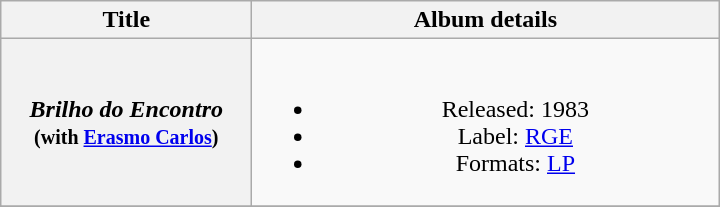<table class="wikitable plainrowheaders" style="text-align:center;">
<tr>
<th scope="col" style="width:10em;">Title</th>
<th scope="col" style="width:19em;">Album details</th>
</tr>
<tr>
<th scope="row"><em>Brilho do Encontro</em> <small>(with <a href='#'>Erasmo Carlos</a>)</small></th>
<td><br><ul><li>Released: 1983</li><li>Label: <a href='#'>RGE</a></li><li>Formats: <a href='#'>LP</a></li></ul></td>
</tr>
<tr>
</tr>
</table>
